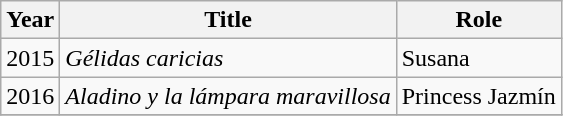<table class = "wikitable unsortable">
<tr>
<th>Year</th>
<th>Title</th>
<th>Role</th>
</tr>
<tr>
<td>2015</td>
<td><em>Gélidas caricias</em></td>
<td>Susana</td>
</tr>
<tr>
<td>2016</td>
<td><em>Aladino y la lámpara maravillosa</em></td>
<td>Princess Jazmín</td>
</tr>
<tr>
</tr>
</table>
